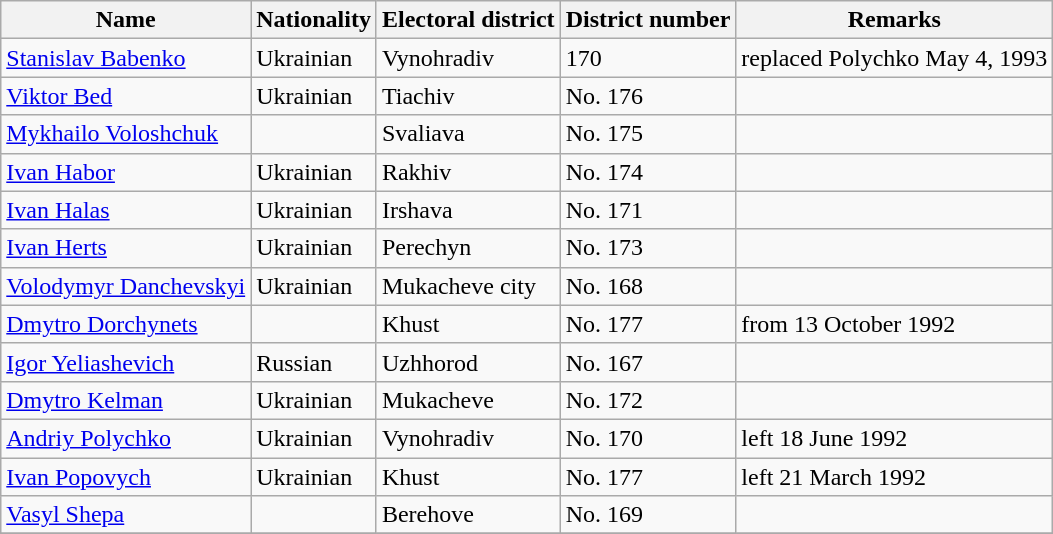<table class="wikitable standard sortable">
<tr>
<th>Name</th>
<th>Nationality</th>
<th>Electoral district</th>
<th>District number</th>
<th>Remarks</th>
</tr>
<tr>
<td><a href='#'>Stanislav Babenko</a></td>
<td>Ukrainian</td>
<td>Vynohradiv</td>
<td>170</td>
<td>replaced Polychko May 4, 1993</td>
</tr>
<tr>
<td><a href='#'>Viktor Bed</a></td>
<td>Ukrainian</td>
<td>Tiachiv</td>
<td>No. 176</td>
<td></td>
</tr>
<tr>
<td><a href='#'>Mykhailo Voloshchuk</a></td>
<td></td>
<td>Svaliava</td>
<td>No. 175</td>
<td></td>
</tr>
<tr>
<td><a href='#'>Ivan Habor</a></td>
<td>Ukrainian</td>
<td>Rakhiv</td>
<td>No. 174</td>
<td></td>
</tr>
<tr>
<td><a href='#'>Ivan Halas</a></td>
<td>Ukrainian</td>
<td>Irshava</td>
<td>No. 171</td>
<td></td>
</tr>
<tr>
<td><a href='#'>Ivan Herts</a></td>
<td>Ukrainian</td>
<td>Perechyn</td>
<td>No. 173</td>
<td></td>
</tr>
<tr>
<td><a href='#'>Volodymyr Danchevskyi</a></td>
<td>Ukrainian</td>
<td>Mukacheve city</td>
<td>No. 168</td>
<td></td>
</tr>
<tr>
<td><a href='#'>Dmytro Dorchynets</a></td>
<td></td>
<td>Khust</td>
<td>No. 177</td>
<td>from 13 October 1992</td>
</tr>
<tr>
<td><a href='#'>Igor Yeliashevich</a></td>
<td>Russian</td>
<td>Uzhhorod</td>
<td>No. 167</td>
<td></td>
</tr>
<tr>
<td><a href='#'>Dmytro Kelman</a></td>
<td>Ukrainian</td>
<td>Mukacheve</td>
<td>No. 172</td>
<td></td>
</tr>
<tr>
<td><a href='#'>Andriy Polychko</a></td>
<td>Ukrainian</td>
<td>Vynohradiv</td>
<td>No. 170</td>
<td>left 18 June 1992</td>
</tr>
<tr>
<td><a href='#'>Ivan Popovych</a></td>
<td>Ukrainian</td>
<td>Khust</td>
<td>No. 177</td>
<td>left 21 March 1992</td>
</tr>
<tr>
<td><a href='#'>Vasyl Shepa</a></td>
<td></td>
<td>Berehove</td>
<td>No. 169</td>
<td></td>
</tr>
<tr>
</tr>
</table>
